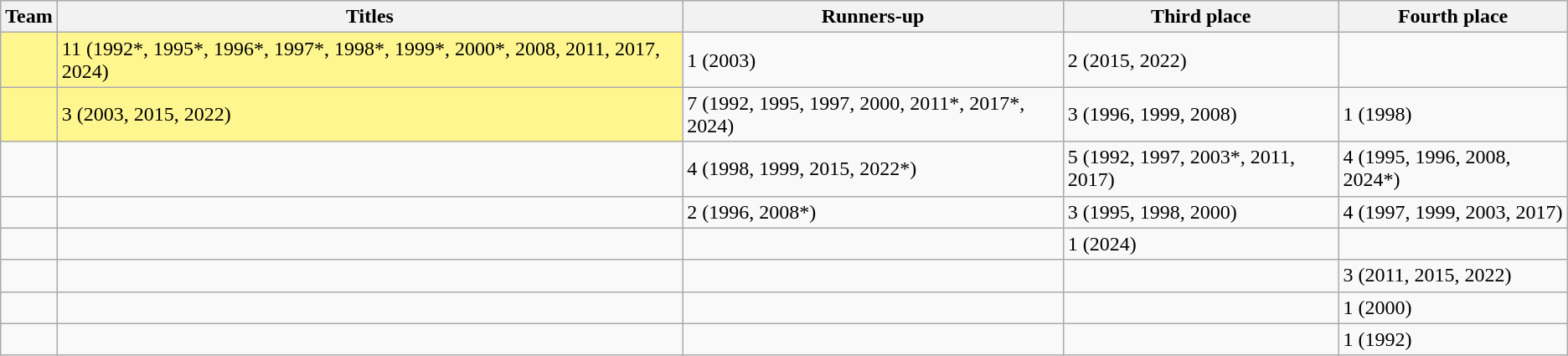<table class="wikitable sortable">
<tr>
<th>Team</th>
<th>Titles</th>
<th>Runners-up</th>
<th>Third place</th>
<th>Fourth place</th>
</tr>
<tr>
<td bgcolor=#FFF68F></td>
<td bgcolor=#FFF68F>11 (1992*, 1995*, 1996*, 1997*, 1998*, 1999*, 2000*, 2008, 2011, 2017, 2024)</td>
<td>1 (2003)</td>
<td>2 (2015, 2022)</td>
<td></td>
</tr>
<tr>
<td bgcolor=#FFF68F></td>
<td bgcolor=#FFF68F>3 (2003, 2015, 2022)</td>
<td>7 (1992, 1995, 1997, 2000, 2011*, 2017*, 2024)</td>
<td>3 (1996, 1999, 2008)</td>
<td>1 (1998)</td>
</tr>
<tr>
<td></td>
<td></td>
<td>4 (1998, 1999, 2015, 2022*)</td>
<td>5 (1992, 1997, 2003*, 2011, 2017)</td>
<td>4 (1995, 1996, 2008, 2024*)</td>
</tr>
<tr>
<td></td>
<td></td>
<td>2 (1996, 2008*)</td>
<td>3 (1995, 1998, 2000)</td>
<td>4 (1997, 1999, 2003, 2017)</td>
</tr>
<tr>
<td></td>
<td></td>
<td></td>
<td>1 (2024)</td>
<td></td>
</tr>
<tr>
<td></td>
<td></td>
<td></td>
<td></td>
<td>3 (2011, 2015, 2022)</td>
</tr>
<tr>
<td></td>
<td></td>
<td></td>
<td></td>
<td>1 (2000)</td>
</tr>
<tr>
<td></td>
<td></td>
<td></td>
<td></td>
<td>1 (1992)</td>
</tr>
</table>
